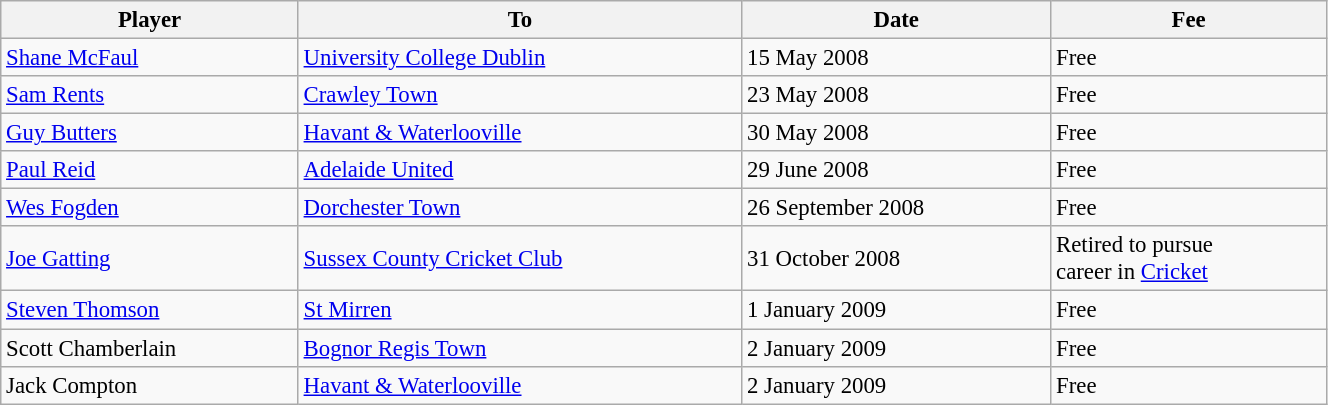<table class="wikitable sortable" style="text-align:center; font-size:95%;width:70%; text-align:left">
<tr>
<th>Player</th>
<th>To</th>
<th>Date</th>
<th>Fee</th>
</tr>
<tr>
<td> <a href='#'>Shane McFaul</a></td>
<td><a href='#'>University College Dublin</a></td>
<td>15 May 2008</td>
<td>Free</td>
</tr>
<tr>
<td> <a href='#'>Sam Rents</a></td>
<td><a href='#'>Crawley Town</a></td>
<td>23 May 2008</td>
<td>Free</td>
</tr>
<tr>
<td> <a href='#'>Guy Butters</a></td>
<td><a href='#'>Havant & Waterlooville</a></td>
<td>30 May 2008</td>
<td>Free</td>
</tr>
<tr>
<td> <a href='#'>Paul Reid</a></td>
<td><a href='#'>Adelaide United</a></td>
<td>29 June 2008</td>
<td>Free</td>
</tr>
<tr>
<td> <a href='#'>Wes Fogden</a></td>
<td><a href='#'>Dorchester Town</a></td>
<td>26 September 2008</td>
<td>Free</td>
</tr>
<tr>
<td> <a href='#'>Joe Gatting</a></td>
<td><a href='#'>Sussex County Cricket Club</a></td>
<td>31 October 2008</td>
<td>Retired to pursue <br>career in <a href='#'>Cricket</a></td>
</tr>
<tr>
<td> <a href='#'>Steven Thomson</a></td>
<td><a href='#'>St Mirren</a></td>
<td>1 January 2009</td>
<td>Free</td>
</tr>
<tr>
<td> Scott Chamberlain</td>
<td><a href='#'>Bognor Regis Town</a></td>
<td>2 January 2009</td>
<td>Free</td>
</tr>
<tr>
<td> Jack Compton</td>
<td><a href='#'>Havant & Waterlooville</a></td>
<td>2 January 2009</td>
<td>Free</td>
</tr>
</table>
